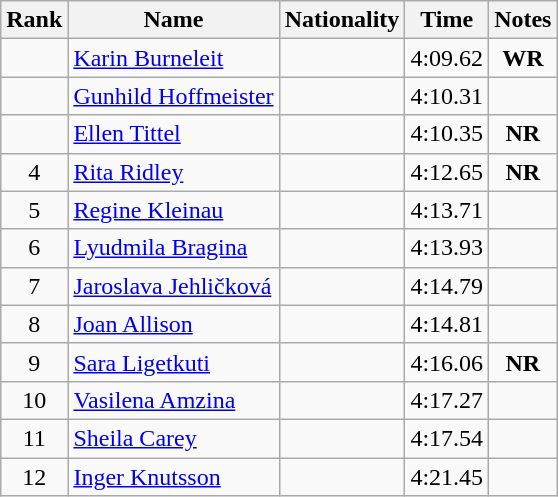<table class="wikitable sortable" style="text-align:center">
<tr>
<th>Rank</th>
<th>Name</th>
<th>Nationality</th>
<th>Time</th>
<th>Notes</th>
</tr>
<tr>
<td></td>
<td align=left><a href='#'>Karin Burneleit</a></td>
<td align=left></td>
<td>4:09.62</td>
<td><strong>WR</strong></td>
</tr>
<tr>
<td></td>
<td align=left><a href='#'>Gunhild Hoffmeister</a></td>
<td align=left></td>
<td>4:10.31</td>
<td></td>
</tr>
<tr>
<td></td>
<td align=left><a href='#'>Ellen Tittel</a></td>
<td align=left></td>
<td>4:10.35</td>
<td><strong>NR</strong></td>
</tr>
<tr>
<td>4</td>
<td align=left><a href='#'>Rita Ridley</a></td>
<td align=left></td>
<td>4:12.65</td>
<td><strong>NR</strong></td>
</tr>
<tr>
<td>5</td>
<td align=left><a href='#'>Regine Kleinau</a></td>
<td align=left></td>
<td>4:13.71</td>
<td></td>
</tr>
<tr>
<td>6</td>
<td align=left><a href='#'>Lyudmila Bragina</a></td>
<td align=left></td>
<td>4:13.93</td>
<td></td>
</tr>
<tr>
<td>7</td>
<td align=left><a href='#'>Jaroslava Jehličková</a></td>
<td align=left></td>
<td>4:14.79</td>
<td></td>
</tr>
<tr>
<td>8</td>
<td align=left><a href='#'>Joan Allison</a></td>
<td align=left></td>
<td>4:14.81</td>
<td></td>
</tr>
<tr>
<td>9</td>
<td align=left><a href='#'>Sara Ligetkuti</a></td>
<td align=left></td>
<td>4:16.06</td>
<td><strong>NR</strong></td>
</tr>
<tr>
<td>10</td>
<td align=left><a href='#'>Vasilena Amzina</a></td>
<td align=left></td>
<td>4:17.27</td>
<td></td>
</tr>
<tr>
<td>11</td>
<td align=left><a href='#'>Sheila Carey</a></td>
<td align=left></td>
<td>4:17.54</td>
<td></td>
</tr>
<tr>
<td>12</td>
<td align=left><a href='#'>Inger Knutsson</a></td>
<td align=left></td>
<td>4:21.45</td>
<td></td>
</tr>
</table>
